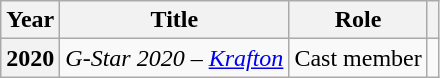<table class="wikitable plainrowheaders">
<tr>
<th scope="col">Year</th>
<th scope="col">Title</th>
<th scope="col">Role</th>
<th scope="col"></th>
</tr>
<tr>
<th scope="row">2020</th>
<td><em>G-Star 2020 – <a href='#'>Krafton</a></em></td>
<td>Cast member</td>
<td style="text-align:center"></td>
</tr>
</table>
